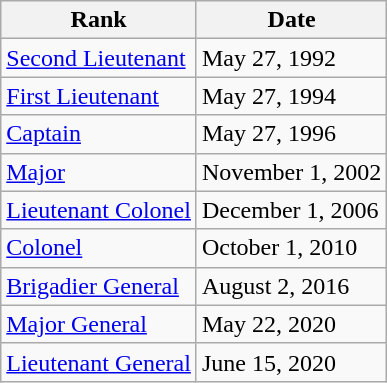<table class="wikitable">
<tr>
<th>Rank</th>
<th>Date</th>
</tr>
<tr>
<td> <a href='#'>Second Lieutenant</a></td>
<td>May 27, 1992</td>
</tr>
<tr>
<td> <a href='#'>First Lieutenant</a></td>
<td>May 27, 1994</td>
</tr>
<tr>
<td> <a href='#'>Captain</a></td>
<td>May 27, 1996</td>
</tr>
<tr>
<td> <a href='#'>Major</a></td>
<td>November 1, 2002</td>
</tr>
<tr>
<td> <a href='#'>Lieutenant Colonel</a></td>
<td>December 1, 2006</td>
</tr>
<tr>
<td> <a href='#'>Colonel</a></td>
<td>October 1, 2010</td>
</tr>
<tr>
<td> <a href='#'>Brigadier General</a></td>
<td>August 2, 2016</td>
</tr>
<tr>
<td> <a href='#'>Major General</a></td>
<td>May 22, 2020</td>
</tr>
<tr>
<td> <a href='#'>Lieutenant General</a></td>
<td>June 15, 2020</td>
</tr>
</table>
